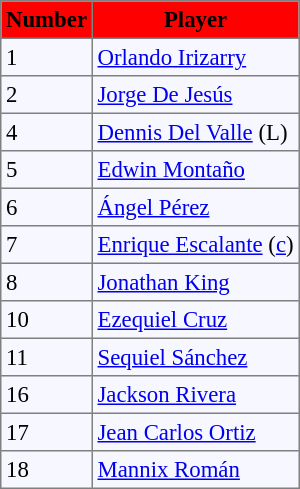<table bgcolor="#f7f8ff" cellpadding="3" cellspacing="0" border="1" style="font-size: 95%; border: gray solid 1px; border-collapse: collapse;">
<tr bgcolor="#ff0000">
<td align=center><strong>Number</strong></td>
<td align=center><strong>Player</strong></td>
</tr>
<tr align="left">
<td>1</td>
<td> <a href='#'>Orlando Irizarry</a></td>
</tr>
<tr align="left">
<td>2</td>
<td> <a href='#'>Jorge De Jesús</a></td>
</tr>
<tr align="left">
<td>4</td>
<td> <a href='#'>Dennis Del Valle</a> (L)</td>
</tr>
<tr align="left">
<td>5</td>
<td> <a href='#'>Edwin Montaño</a></td>
</tr>
<tr align="left">
<td>6</td>
<td> <a href='#'>Ángel Pérez</a></td>
</tr>
<tr align="left">
<td>7</td>
<td> <a href='#'>Enrique Escalante</a> (<a href='#'>c</a>)</td>
</tr>
<tr align="left">
<td>8</td>
<td> <a href='#'>Jonathan King</a></td>
</tr>
<tr align="left">
<td>10</td>
<td> <a href='#'>Ezequiel Cruz</a></td>
</tr>
<tr align="left">
<td>11</td>
<td> <a href='#'>Sequiel Sánchez</a></td>
</tr>
<tr align="left">
<td>16</td>
<td> <a href='#'>Jackson Rivera</a></td>
</tr>
<tr align="left">
<td>17</td>
<td> <a href='#'>Jean Carlos Ortiz</a></td>
</tr>
<tr align="left">
<td>18</td>
<td> <a href='#'>Mannix Román</a></td>
</tr>
</table>
